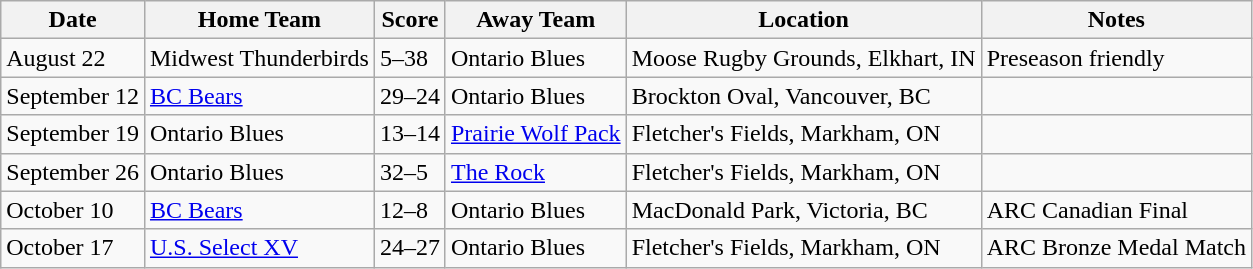<table class="wikitable">
<tr>
<th>Date</th>
<th>Home Team</th>
<th>Score</th>
<th>Away Team</th>
<th>Location</th>
<th>Notes</th>
</tr>
<tr>
<td>August 22</td>
<td>Midwest Thunderbirds</td>
<td>5–38</td>
<td>Ontario Blues</td>
<td>Moose Rugby Grounds, Elkhart, IN</td>
<td>Preseason friendly</td>
</tr>
<tr>
<td>September 12</td>
<td><a href='#'>BC Bears</a></td>
<td>29–24</td>
<td>Ontario Blues</td>
<td>Brockton Oval, Vancouver, BC</td>
<td></td>
</tr>
<tr>
<td>September 19</td>
<td>Ontario Blues</td>
<td>13–14</td>
<td><a href='#'>Prairie Wolf Pack</a></td>
<td>Fletcher's Fields, Markham, ON</td>
<td></td>
</tr>
<tr>
<td>September 26</td>
<td>Ontario Blues</td>
<td>32–5</td>
<td><a href='#'>The Rock</a></td>
<td>Fletcher's Fields, Markham, ON</td>
<td></td>
</tr>
<tr>
<td>October 10</td>
<td><a href='#'>BC Bears</a></td>
<td>12–8</td>
<td>Ontario Blues</td>
<td>MacDonald Park, Victoria, BC</td>
<td>ARC Canadian Final</td>
</tr>
<tr>
<td>October 17</td>
<td><a href='#'>U.S. Select XV</a></td>
<td>24–27</td>
<td>Ontario Blues</td>
<td>Fletcher's Fields, Markham, ON</td>
<td>ARC Bronze Medal Match</td>
</tr>
</table>
